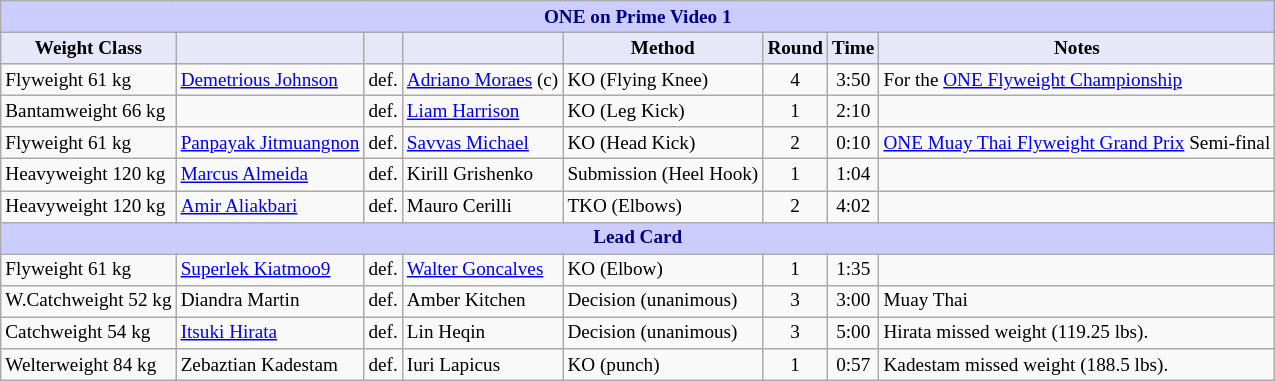<table class="wikitable" style="font-size: 80%;">
<tr>
<th colspan="8" style="background-color: #ccf; color: #000080; text-align: center;"><strong>ONE on Prime Video 1</strong></th>
</tr>
<tr>
<th colspan="1" style="background-color: #E6E8FA; color: #000000; text-align: center;">Weight Class</th>
<th colspan="1" style="background-color: #E6E8FA; color: #000000; text-align: center;"></th>
<th colspan="1" style="background-color: #E6E8FA; color: #000000; text-align: center;"></th>
<th colspan="1" style="background-color: #E6E8FA; color: #000000; text-align: center;"></th>
<th colspan="1" style="background-color: #E6E8FA; color: #000000; text-align: center;">Method</th>
<th colspan="1" style="background-color: #E6E8FA; color: #000000; text-align: center;">Round</th>
<th colspan="1" style="background-color: #E6E8FA; color: #000000; text-align: center;">Time</th>
<th colspan="1" style="background-color: #E6E8FA; color: #000000; text-align: center;">Notes</th>
</tr>
<tr>
<td>Flyweight 61 kg</td>
<td> <a href='#'>Demetrious Johnson</a></td>
<td>def.</td>
<td> <a href='#'>Adriano Moraes</a> (c)</td>
<td>KO (Flying Knee)</td>
<td align=center>4</td>
<td align=center>3:50</td>
<td>For the <a href='#'>ONE Flyweight Championship</a></td>
</tr>
<tr>
<td>Bantamweight 66 kg</td>
<td></td>
<td>def.</td>
<td> <a href='#'>Liam Harrison</a></td>
<td>KO (Leg Kick)</td>
<td align=center>1</td>
<td align=center>2:10</td>
<td></td>
</tr>
<tr>
<td>Flyweight 61 kg</td>
<td> <a href='#'>Panpayak Jitmuangnon</a></td>
<td>def.</td>
<td> <a href='#'>Savvas Michael</a></td>
<td>KO (Head Kick)</td>
<td align=center>2</td>
<td align=center>0:10</td>
<td><a href='#'>ONE Muay Thai Flyweight Grand Prix</a> Semi-final</td>
</tr>
<tr>
<td>Heavyweight 120 kg</td>
<td> <a href='#'>Marcus Almeida</a></td>
<td>def.</td>
<td> Kirill Grishenko</td>
<td>Submission (Heel Hook)</td>
<td align=center>1</td>
<td align=center>1:04</td>
<td></td>
</tr>
<tr>
<td>Heavyweight 120 kg</td>
<td> <a href='#'>Amir Aliakbari</a></td>
<td>def.</td>
<td> Mauro Cerilli</td>
<td>TKO (Elbows)</td>
<td align=center>2</td>
<td align=center>4:02</td>
<td></td>
</tr>
<tr>
<td ! colspan="8" style="background-color: #ccf; color: #000080; text-align: center;"><strong>Lead Card</strong></td>
</tr>
<tr>
<td>Flyweight 61 kg</td>
<td> <a href='#'>Superlek Kiatmoo9</a></td>
<td>def.</td>
<td> <a href='#'>Walter Goncalves</a></td>
<td>KO (Elbow)</td>
<td align=center>1</td>
<td align=center>1:35</td>
<td></td>
</tr>
<tr>
<td>W.Catchweight 52 kg</td>
<td> Diandra Martin</td>
<td>def.</td>
<td> Amber Kitchen</td>
<td>Decision (unanimous)</td>
<td align=center>3</td>
<td align=center>3:00</td>
<td>Muay Thai</td>
</tr>
<tr>
<td>Catchweight 54 kg</td>
<td> <a href='#'>Itsuki Hirata</a></td>
<td>def.</td>
<td> Lin Heqin</td>
<td>Decision (unanimous)</td>
<td align=center>3</td>
<td align=center>5:00</td>
<td>Hirata missed weight (119.25 lbs).</td>
</tr>
<tr>
<td>Welterweight 84 kg</td>
<td> Zebaztian Kadestam</td>
<td>def.</td>
<td> Iuri Lapicus</td>
<td>KO (punch)</td>
<td align=center>1</td>
<td align=center>0:57</td>
<td>Kadestam missed weight (188.5 lbs).</td>
</tr>
</table>
